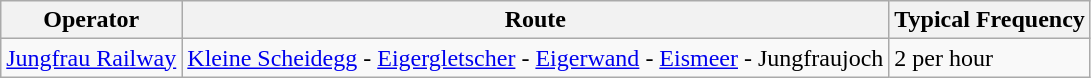<table class="wikitable vatop">
<tr>
<th>Operator</th>
<th>Route</th>
<th>Typical Frequency</th>
</tr>
<tr>
<td><a href='#'>Jungfrau Railway</a></td>
<td><a href='#'>Kleine Scheidegg</a> - <a href='#'>Eigergletscher</a> - <a href='#'>Eigerwand</a> - <a href='#'>Eismeer</a> - Jungfraujoch</td>
<td>2 per hour</td>
</tr>
</table>
